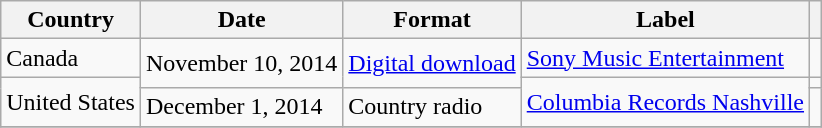<table class="wikitable">
<tr>
<th>Country</th>
<th>Date</th>
<th>Format</th>
<th>Label</th>
<th></th>
</tr>
<tr>
<td>Canada</td>
<td rowspan="2">November 10, 2014</td>
<td rowspan="2"><a href='#'>Digital download</a></td>
<td><a href='#'>Sony Music Entertainment</a></td>
<td></td>
</tr>
<tr>
<td rowspan="2">United States</td>
<td rowspan="2"><a href='#'>Columbia Records Nashville</a></td>
<td></td>
</tr>
<tr>
<td>December 1, 2014</td>
<td>Country radio</td>
<td></td>
</tr>
<tr>
</tr>
</table>
